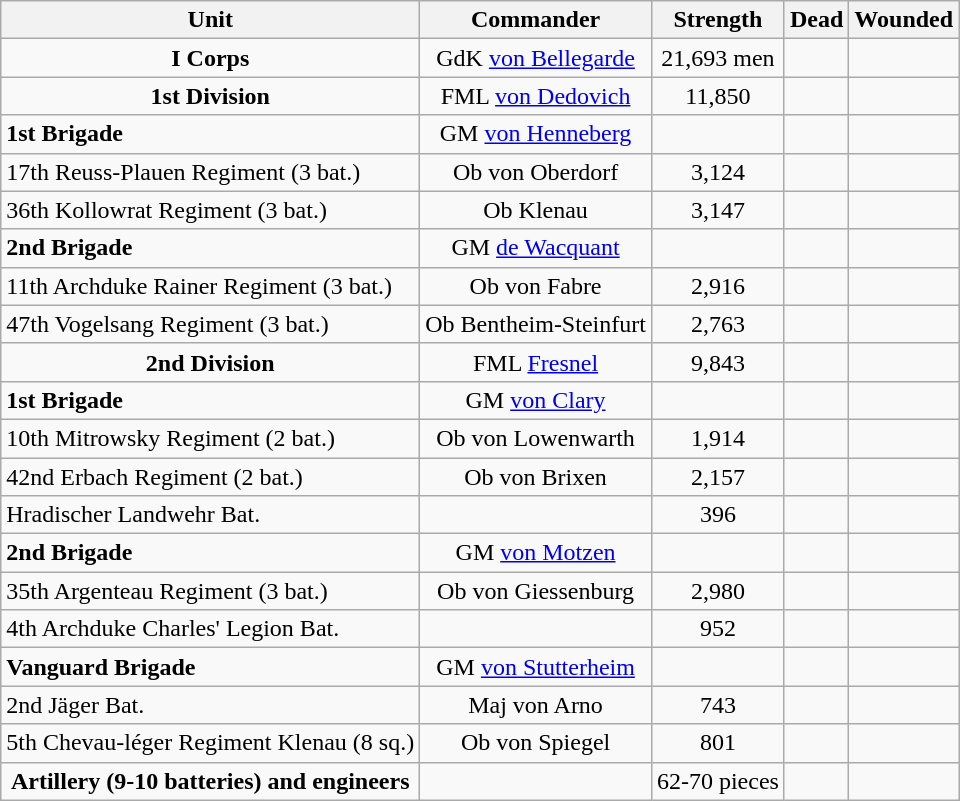<table class="wikitable">
<tr>
<th>Unit</th>
<th>Commander</th>
<th>Strength</th>
<th>Dead</th>
<th>Wounded</th>
</tr>
<tr>
<th style="background:#f9f9f9;">I Corps</th>
<td style="text-align:center;">GdK <a href='#'>von Bellegarde</a></td>
<td style="text-align:center;">21,693 men</td>
<td style="text-align:center;"></td>
<td style="text-align:center;"></td>
</tr>
<tr>
<th style="background:#f9f9f9;">1st Division</th>
<td style="text-align:center;">FML <a href='#'>von Dedovich</a></td>
<td style="text-align:center;">11,850</td>
<td style="text-align:center;"></td>
<td style="text-align:center;"></td>
</tr>
<tr>
<td><strong>1st Brigade</strong></td>
<td style="text-align:center;">GM <a href='#'>von Henneberg</a></td>
<td style="text-align:center;"></td>
<td style="text-align:center;"></td>
<td style="text-align:center;"></td>
</tr>
<tr>
<td>17th Reuss-Plauen Regiment (3 bat.)</td>
<td style="text-align:center;">Ob von Oberdorf</td>
<td style="text-align:center;">3,124</td>
<td style="text-align:center;"></td>
<td style="text-align:center;"></td>
</tr>
<tr>
<td>36th Kollowrat Regiment (3 bat.)</td>
<td style="text-align:center;">Ob Klenau</td>
<td style="text-align:center;">3,147</td>
<td style="text-align:center;"></td>
<td style="text-align:center;"></td>
</tr>
<tr>
<td><strong>2nd Brigade</strong></td>
<td style="text-align:center;">GM <a href='#'>de Wacquant</a></td>
<td style="text-align:center;"></td>
<td style="text-align:center;"></td>
<td style="text-align:center;"></td>
</tr>
<tr>
<td>11th Archduke Rainer Regiment (3 bat.)</td>
<td style="text-align:center;">Ob von Fabre</td>
<td style="text-align:center;">2,916</td>
<td style="text-align:center;"></td>
<td style="text-align:center;"></td>
</tr>
<tr>
<td>47th Vogelsang Regiment (3 bat.)</td>
<td style="text-align:center;">Ob Bentheim-Steinfurt</td>
<td style="text-align:center;">2,763</td>
<td style="text-align:center;"></td>
<td style="text-align:center;"></td>
</tr>
<tr>
<th style="background:#f9f9f9;">2nd Division</th>
<td style="text-align:center;">FML <a href='#'>Fresnel</a></td>
<td style="text-align:center;">9,843</td>
<td style="text-align:center;"></td>
<td style="text-align:center;"></td>
</tr>
<tr>
<td><strong>1st Brigade</strong></td>
<td style="text-align:center;">GM <a href='#'>von Clary</a></td>
<td style="text-align:center;"></td>
<td style="text-align:center;"></td>
<td style="text-align:center;"></td>
</tr>
<tr>
<td>10th Mitrowsky Regiment (2 bat.)</td>
<td style="text-align:center;">Ob von Lowenwarth</td>
<td style="text-align:center;">1,914</td>
<td style="text-align:center;"></td>
<td style="text-align:center;"></td>
</tr>
<tr>
<td>42nd Erbach Regiment (2 bat.)</td>
<td style="text-align:center;">Ob von Brixen</td>
<td style="text-align:center;">2,157</td>
<td style="text-align:center;"></td>
<td style="text-align:center;"></td>
</tr>
<tr>
<td>Hradischer Landwehr Bat.</td>
<td style="text-align:center;"></td>
<td style="text-align:center;">396</td>
<td style="text-align:center;"></td>
<td style="text-align:center;"></td>
</tr>
<tr>
<td><strong>2nd Brigade</strong></td>
<td style="text-align:center;">GM <a href='#'>von Motzen</a></td>
<td style="text-align:center;"></td>
<td style="text-align:center;"></td>
<td style="text-align:center;"></td>
</tr>
<tr>
<td>35th Argenteau Regiment (3 bat.)</td>
<td style="text-align:center;">Ob von Giessenburg</td>
<td style="text-align:center;">2,980</td>
<td style="text-align:center;"></td>
<td style="text-align:center;"></td>
</tr>
<tr>
<td>4th Archduke Charles' Legion Bat.</td>
<td style="text-align:center;"></td>
<td style="text-align:center;">952</td>
<td style="text-align:center;"></td>
<td style="text-align:center;"></td>
</tr>
<tr>
<td><strong>Vanguard Brigade</strong></td>
<td style="text-align:center;">GM <a href='#'>von Stutterheim</a></td>
<td style="text-align:center;"></td>
<td style="text-align:center;"></td>
<td style="text-align:center;"></td>
</tr>
<tr>
<td>2nd Jäger Bat.</td>
<td style="text-align:center;">Maj von Arno</td>
<td style="text-align:center;">743</td>
<td style="text-align:center;"></td>
<td style="text-align:center;"></td>
</tr>
<tr>
<td>5th Chevau-léger Regiment Klenau (8 sq.)</td>
<td style="text-align:center;">Ob von Spiegel</td>
<td style="text-align:center;">801</td>
<td style="text-align:center;"></td>
<td style="text-align:center;"></td>
</tr>
<tr>
<th style="background:#f9f9f9;">Artillery (9-10 batteries) and engineers</th>
<td style="text-align:center;"></td>
<td style="text-align:center;">62-70 pieces</td>
<td style="text-align:center;"></td>
<td style="text-align:center;"></td>
</tr>
</table>
